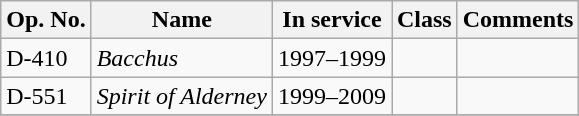<table class="wikitable">
<tr>
<th>Op. No.</th>
<th>Name</th>
<th>In service</th>
<th>Class</th>
<th>Comments</th>
</tr>
<tr>
<td>D-410</td>
<td><em>Bacchus</em></td>
<td>1997–1999</td>
<td></td>
<td></td>
</tr>
<tr>
<td>D-551</td>
<td><em>Spirit of Alderney</em></td>
<td>1999–2009</td>
<td></td>
<td></td>
</tr>
<tr>
</tr>
</table>
